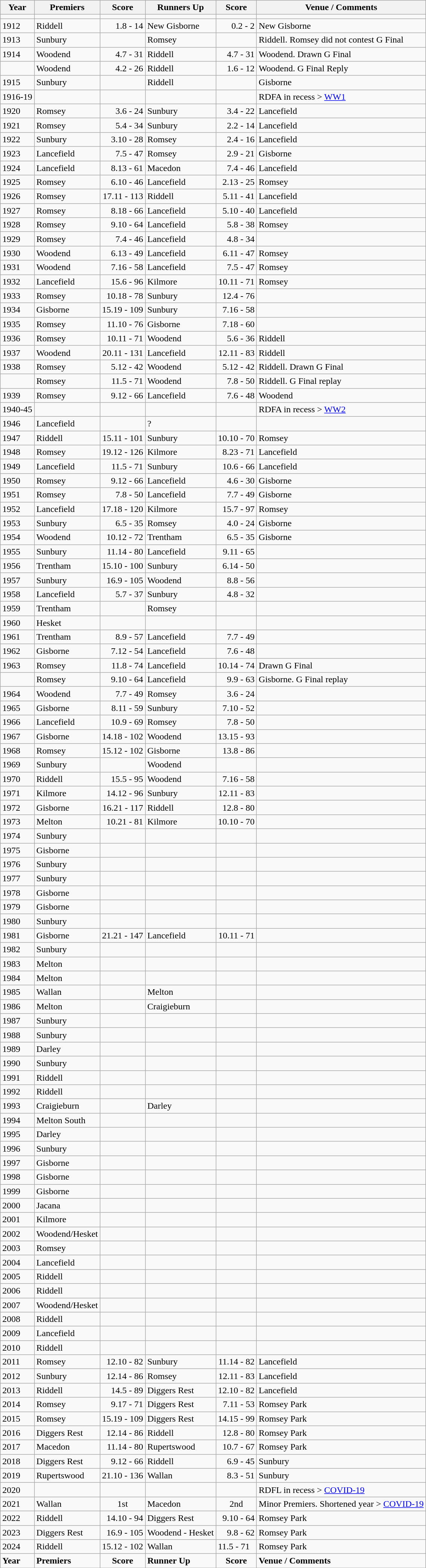<table class="wikitable sortable">
<tr>
<th>Year</th>
<th><span><strong>Premiers</strong></span></th>
<th>Score</th>
<th>Runners Up</th>
<th>Score</th>
<th>Venue / Comments</th>
</tr>
<tr>
<td></td>
<td></td>
<td align=right></td>
<td></td>
<td align=right></td>
<td></td>
</tr>
<tr>
<td>1912</td>
<td>Riddell</td>
<td align=right>1.8 - 14</td>
<td>New Gisborne</td>
<td align=right>0.2 - 2</td>
<td>New Gisborne</td>
</tr>
<tr>
<td>1913</td>
<td>Sunbury</td>
<td align=right></td>
<td>Romsey</td>
<td align=right></td>
<td>Riddell. Romsey did not contest G Final</td>
</tr>
<tr>
<td>1914</td>
<td>Woodend</td>
<td align=right>4.7 - 31</td>
<td>Riddell</td>
<td align=right>4.7 - 31</td>
<td>Woodend. Drawn G Final</td>
</tr>
<tr>
<td></td>
<td>Woodend</td>
<td align=right>4.2 - 26</td>
<td>Riddell</td>
<td align=right>1.6 - 12</td>
<td>Woodend. G Final Reply</td>
</tr>
<tr>
<td>1915</td>
<td>Sunbury</td>
<td align=right></td>
<td>Riddell</td>
<td align=right></td>
<td>Gisborne</td>
</tr>
<tr>
<td>1916-19</td>
<td></td>
<td align=right></td>
<td></td>
<td align=right></td>
<td>RDFA in recess > <a href='#'>WW1</a></td>
</tr>
<tr>
<td>1920</td>
<td>Romsey</td>
<td align=right>3.6 - 24</td>
<td>Sunbury</td>
<td align=right>3.4 - 22</td>
<td>Lancefield</td>
</tr>
<tr>
<td>1921</td>
<td>Romsey</td>
<td align=right>5.4 - 34</td>
<td>Sunbury</td>
<td align=right>2.2 - 14</td>
<td>Lancefield</td>
</tr>
<tr>
<td>1922</td>
<td>Sunbury</td>
<td align=right>3.10 - 28</td>
<td>Romsey</td>
<td align=right>2.4 - 16</td>
<td>Lancefield</td>
</tr>
<tr>
<td>1923</td>
<td>Lancefield</td>
<td align=right>7.5 - 47</td>
<td>Romsey</td>
<td align=right>2.9 - 21</td>
<td>Gisborne</td>
</tr>
<tr>
<td>1924</td>
<td>Lancefield</td>
<td align=right>8.13 - 61</td>
<td>Macedon</td>
<td align=right>7.4 - 46</td>
<td>Lancefield</td>
</tr>
<tr>
<td>1925</td>
<td>Romsey</td>
<td align=right>6.10 - 46</td>
<td>Lancefield</td>
<td align=right>2.13 - 25</td>
<td>Romsey</td>
</tr>
<tr>
<td>1926</td>
<td>Romsey</td>
<td align=right>17.11 - 113</td>
<td>Riddell</td>
<td align=right>5.11 - 41</td>
<td>Lancefield</td>
</tr>
<tr>
<td>1927</td>
<td>Romsey</td>
<td align=right>8.18 - 66</td>
<td>Lancefield</td>
<td align=right>5.10 - 40</td>
<td>Lancefield</td>
</tr>
<tr>
<td>1928</td>
<td>Romsey</td>
<td align=right>9.10 - 64</td>
<td>Lancefield</td>
<td align=right>5.8 - 38</td>
<td>Romsey</td>
</tr>
<tr>
<td>1929</td>
<td>Romsey</td>
<td align=right>7.4 - 46</td>
<td>Lancefield</td>
<td align=right>4.8 - 34</td>
<td></td>
</tr>
<tr>
<td>1930</td>
<td>Woodend</td>
<td align=right>6.13 - 49</td>
<td>Lancefield</td>
<td align=right>6.11 - 47</td>
<td>Romsey</td>
</tr>
<tr>
<td>1931</td>
<td>Woodend</td>
<td align=right>7.16 - 58</td>
<td>Lancefield</td>
<td align=right>7.5 - 47</td>
<td>Romsey</td>
</tr>
<tr>
<td>1932</td>
<td>Lancefield</td>
<td align=right>15.6 - 96</td>
<td>Kilmore</td>
<td align=right>10.11 - 71</td>
<td>Romsey</td>
</tr>
<tr>
<td>1933</td>
<td>Romsey</td>
<td align=right>10.18 - 78</td>
<td>Sunbury</td>
<td align=right>12.4 - 76</td>
<td></td>
</tr>
<tr>
<td>1934</td>
<td>Gisborne</td>
<td align=right>15.19 - 109</td>
<td>Sunbury</td>
<td align=right>7.16 - 58</td>
<td></td>
</tr>
<tr>
<td>1935</td>
<td>Romsey</td>
<td align=right>11.10 - 76</td>
<td>Gisborne</td>
<td align=right>7.18 - 60</td>
<td></td>
</tr>
<tr>
<td>1936</td>
<td>Romsey</td>
<td align=right>10.11 - 71</td>
<td>Woodend</td>
<td align=right>5.6 - 36</td>
<td>Riddell</td>
</tr>
<tr>
<td>1937</td>
<td>Woodend</td>
<td align=right>20.11 - 131</td>
<td>Lancefield</td>
<td align=right>12.11 - 83</td>
<td>Riddell</td>
</tr>
<tr>
<td>1938</td>
<td>Romsey</td>
<td align=right>5.12 - 42</td>
<td>Woodend</td>
<td align=right>5.12 - 42</td>
<td>Riddell. Drawn G Final</td>
</tr>
<tr>
<td></td>
<td>Romsey</td>
<td align=right>11.5 - 71</td>
<td>Woodend</td>
<td align=right>7.8 - 50</td>
<td>Riddell. G Final replay</td>
</tr>
<tr>
<td>1939</td>
<td>Romsey</td>
<td align=right>9.12 - 66</td>
<td>Lancefield</td>
<td align=right>7.6 - 48</td>
<td>Woodend</td>
</tr>
<tr>
<td>1940-45</td>
<td></td>
<td align=right></td>
<td></td>
<td align=right></td>
<td>RDFA in recess > <a href='#'>WW2</a></td>
</tr>
<tr>
<td>1946</td>
<td>Lancefield</td>
<td align=right></td>
<td>?</td>
<td align=right></td>
<td></td>
</tr>
<tr>
<td>1947</td>
<td>Riddell</td>
<td align=right>15.11 - 101</td>
<td>Sunbury</td>
<td align=right>10.10 - 70</td>
<td>Romsey</td>
</tr>
<tr>
<td>1948</td>
<td>Romsey</td>
<td align=right>19.12 - 126</td>
<td>Kilmore</td>
<td align=right>8.23 - 71</td>
<td>Lancefield</td>
</tr>
<tr>
<td>1949</td>
<td>Lancefield</td>
<td align=right>11.5 - 71</td>
<td>Sunbury</td>
<td align=right>10.6 - 66</td>
<td>Lancefield</td>
</tr>
<tr>
<td>1950</td>
<td>Romsey</td>
<td align=right>9.12 - 66</td>
<td>Lancefield</td>
<td align=right>4.6 - 30</td>
<td>Gisborne</td>
</tr>
<tr>
<td>1951</td>
<td>Romsey</td>
<td align=right>7.8 - 50</td>
<td>Lancefield</td>
<td align=right>7.7 - 49</td>
<td>Gisborne</td>
</tr>
<tr>
<td>1952</td>
<td>Lancefield</td>
<td align=right>17.18 - 120</td>
<td>Kilmore</td>
<td align=right>15.7 - 97</td>
<td>Romsey</td>
</tr>
<tr>
<td>1953</td>
<td>Sunbury</td>
<td align=right>6.5 - 35</td>
<td>Romsey</td>
<td align=right>4.0 - 24</td>
<td>Gisborne</td>
</tr>
<tr>
<td>1954</td>
<td>Woodend</td>
<td align=right>10.12 - 72</td>
<td>Trentham</td>
<td align=right>6.5 - 35</td>
<td>Gisborne</td>
</tr>
<tr>
<td>1955</td>
<td>Sunbury</td>
<td align=right>11.14 - 80</td>
<td>Lancefield</td>
<td align=right>9.11 - 65</td>
<td></td>
</tr>
<tr>
<td>1956</td>
<td>Trentham</td>
<td align=right>15.10 - 100</td>
<td>Sunbury</td>
<td align=right>6.14 - 50</td>
<td></td>
</tr>
<tr>
<td>1957</td>
<td>Sunbury</td>
<td align=right>16.9 - 105</td>
<td>Woodend</td>
<td align=right>8.8 - 56</td>
<td></td>
</tr>
<tr>
<td>1958</td>
<td>Lancefield</td>
<td align=right>5.7 - 37</td>
<td>Sunbury</td>
<td align=right>4.8 - 32</td>
<td></td>
</tr>
<tr>
<td>1959</td>
<td>Trentham</td>
<td align=right></td>
<td>Romsey</td>
<td align=right></td>
<td></td>
</tr>
<tr>
<td>1960</td>
<td>Hesket</td>
<td align=right></td>
<td></td>
<td align=right></td>
<td></td>
</tr>
<tr>
<td>1961</td>
<td>Trentham</td>
<td align=right>8.9 - 57</td>
<td>Lancefield</td>
<td align=right>7.7 - 49</td>
<td></td>
</tr>
<tr>
<td>1962</td>
<td>Gisborne</td>
<td align=right>7.12 - 54</td>
<td>Lancefield</td>
<td align=right>7.6 - 48</td>
<td></td>
</tr>
<tr>
<td>1963</td>
<td>Romsey</td>
<td align=right>11.8 - 74</td>
<td>Lancefield</td>
<td align=right>10.14 - 74</td>
<td>Drawn G Final</td>
</tr>
<tr>
<td></td>
<td>Romsey</td>
<td align=right>9.10 - 64</td>
<td>Lancefield</td>
<td align=right>9.9 - 63</td>
<td>Gisborne. G Final replay</td>
</tr>
<tr>
<td>1964</td>
<td>Woodend</td>
<td align=right>7.7 - 49</td>
<td>Romsey</td>
<td align=right>3.6 - 24</td>
<td></td>
</tr>
<tr>
<td>1965</td>
<td>Gisborne</td>
<td align=right>8.11 - 59</td>
<td>Sunbury</td>
<td align=right>7.10 - 52</td>
<td></td>
</tr>
<tr>
<td>1966</td>
<td>Lancefield</td>
<td align=right>10.9 - 69</td>
<td>Romsey</td>
<td align=right>7.8 - 50</td>
<td></td>
</tr>
<tr>
<td>1967</td>
<td>Gisborne</td>
<td align=right>14.18 - 102</td>
<td>Woodend</td>
<td align=right>13.15 - 93</td>
<td></td>
</tr>
<tr>
<td>1968</td>
<td>Romsey</td>
<td align=right>15.12 - 102</td>
<td>Gisborne</td>
<td align=right>13.8 - 86</td>
<td></td>
</tr>
<tr>
<td>1969</td>
<td>Sunbury</td>
<td align=right></td>
<td>Woodend</td>
<td align=right></td>
<td></td>
</tr>
<tr>
<td>1970</td>
<td>Riddell</td>
<td align=right>15.5 - 95</td>
<td>Woodend</td>
<td align=right>7.16 - 58</td>
<td></td>
</tr>
<tr>
<td>1971</td>
<td>Kilmore</td>
<td align=right>14.12 - 96</td>
<td>Sunbury</td>
<td align=right>12.11 - 83</td>
<td></td>
</tr>
<tr>
<td>1972</td>
<td>Gisborne</td>
<td align=right>16.21 - 117</td>
<td>Riddell</td>
<td align=right>12.8 - 80</td>
<td></td>
</tr>
<tr>
<td>1973</td>
<td>Melton</td>
<td align=right>10.21 - 81</td>
<td>Kilmore</td>
<td align=right>10.10 - 70</td>
<td></td>
</tr>
<tr>
<td>1974</td>
<td>Sunbury</td>
<td align=right></td>
<td></td>
<td align=right></td>
<td></td>
</tr>
<tr>
<td>1975</td>
<td>Gisborne</td>
<td align=right></td>
<td></td>
<td align=right></td>
<td></td>
</tr>
<tr>
<td>1976</td>
<td>Sunbury</td>
<td align=right></td>
<td></td>
<td align=right></td>
<td></td>
</tr>
<tr>
<td>1977</td>
<td>Sunbury</td>
<td align=right></td>
<td></td>
<td align=right></td>
<td></td>
</tr>
<tr>
<td>1978</td>
<td>Gisborne</td>
<td align=right></td>
<td></td>
<td align=right></td>
<td></td>
</tr>
<tr>
<td>1979</td>
<td>Gisborne</td>
<td align=right></td>
<td></td>
<td align=right></td>
<td></td>
</tr>
<tr>
<td>1980</td>
<td>Sunbury</td>
<td align=right></td>
<td></td>
<td align=right></td>
<td></td>
</tr>
<tr>
<td>1981</td>
<td>Gisborne</td>
<td align=right>21.21 - 147</td>
<td>Lancefield</td>
<td align=right>10.11 - 71</td>
<td></td>
</tr>
<tr>
<td>1982</td>
<td>Sunbury</td>
<td align=right></td>
<td></td>
<td align=right></td>
<td></td>
</tr>
<tr>
<td>1983</td>
<td>Melton</td>
<td align=right></td>
<td></td>
<td align=right></td>
<td></td>
</tr>
<tr>
<td>1984</td>
<td>Melton</td>
<td align=right></td>
<td></td>
<td align=right></td>
<td></td>
</tr>
<tr>
<td>1985</td>
<td>Wallan</td>
<td align=right></td>
<td>Melton</td>
<td align=right></td>
<td></td>
</tr>
<tr>
<td>1986</td>
<td>Melton</td>
<td align=right></td>
<td>Craigieburn</td>
<td align=right></td>
<td></td>
</tr>
<tr>
<td>1987</td>
<td>Sunbury</td>
<td align=right></td>
<td></td>
<td align=right></td>
<td></td>
</tr>
<tr>
<td>1988</td>
<td>Sunbury</td>
<td align=right></td>
<td></td>
<td align=right></td>
<td></td>
</tr>
<tr>
<td>1989</td>
<td>Darley</td>
<td align=right></td>
<td></td>
<td align=right></td>
<td></td>
</tr>
<tr>
<td>1990</td>
<td>Sunbury</td>
<td align=right></td>
<td></td>
<td align=right></td>
<td></td>
</tr>
<tr>
<td>1991</td>
<td>Riddell</td>
<td align=right></td>
<td></td>
<td align=right></td>
<td></td>
</tr>
<tr>
<td>1992</td>
<td>Riddell</td>
<td align=right></td>
<td></td>
<td align=right></td>
<td></td>
</tr>
<tr>
<td>1993</td>
<td>Craigieburn</td>
<td align=right></td>
<td>Darley</td>
<td align=right></td>
<td></td>
</tr>
<tr>
<td>1994</td>
<td>Melton South</td>
<td align=right></td>
<td></td>
<td align=right></td>
<td></td>
</tr>
<tr>
<td>1995</td>
<td>Darley</td>
<td align=right></td>
<td></td>
<td align=right></td>
<td></td>
</tr>
<tr>
<td>1996</td>
<td>Sunbury</td>
<td align=right></td>
<td></td>
<td align=right></td>
<td></td>
</tr>
<tr>
<td>1997</td>
<td>Gisborne</td>
<td align=right></td>
<td></td>
<td align=right></td>
<td></td>
</tr>
<tr>
<td>1998</td>
<td>Gisborne</td>
<td align=right></td>
<td></td>
<td align=right></td>
<td></td>
</tr>
<tr>
<td>1999</td>
<td>Gisborne</td>
<td align=right></td>
<td></td>
<td align=right></td>
<td></td>
</tr>
<tr>
<td>2000</td>
<td>Jacana</td>
<td align=right></td>
<td></td>
<td align=right></td>
<td></td>
</tr>
<tr>
<td>2001</td>
<td>Kilmore</td>
<td align=right></td>
<td></td>
<td align=right></td>
<td></td>
</tr>
<tr>
<td>2002</td>
<td>Woodend/Hesket</td>
<td align=right></td>
<td></td>
<td align=right></td>
<td></td>
</tr>
<tr>
<td>2003</td>
<td>Romsey</td>
<td align=right></td>
<td></td>
<td align=right></td>
<td></td>
</tr>
<tr>
<td>2004</td>
<td>Lancefield</td>
<td align=right></td>
<td></td>
<td align=right></td>
<td></td>
</tr>
<tr>
<td>2005</td>
<td>Riddell</td>
<td align=right></td>
<td></td>
<td align=right></td>
<td></td>
</tr>
<tr>
<td>2006</td>
<td>Riddell</td>
<td align=right></td>
<td></td>
<td align=right></td>
<td></td>
</tr>
<tr>
<td>2007</td>
<td>Woodend/Hesket</td>
<td align=right></td>
<td></td>
<td align=right></td>
<td></td>
</tr>
<tr>
<td>2008</td>
<td>Riddell</td>
<td align=right></td>
<td></td>
<td align=right></td>
<td></td>
</tr>
<tr>
<td>2009</td>
<td>Lancefield</td>
<td align=right></td>
<td></td>
<td align=right></td>
<td></td>
</tr>
<tr>
<td>2010</td>
<td>Riddell</td>
<td align=right></td>
<td></td>
<td align=right></td>
<td></td>
</tr>
<tr>
<td>2011</td>
<td>Romsey</td>
<td align=right>12.10 - 82</td>
<td>Sunbury</td>
<td align=right>11.14 - 82</td>
<td>Lancefield</td>
</tr>
<tr>
<td>2012</td>
<td>Sunbury</td>
<td align=right>12.14 - 86</td>
<td>Romsey</td>
<td align=right>12.11 - 83</td>
<td>Lancefield</td>
</tr>
<tr>
<td>2013</td>
<td>Riddell</td>
<td align=right>14.5 - 89</td>
<td>Diggers Rest</td>
<td align=right>12.10 - 82</td>
<td>Lancefield</td>
</tr>
<tr>
<td>2014</td>
<td>Romsey</td>
<td align=right>9.17 - 71</td>
<td>Diggers Rest</td>
<td align=right>7.11 - 53</td>
<td>Romsey Park</td>
</tr>
<tr>
<td>2015</td>
<td>Romsey</td>
<td align=right>15.19 - 109</td>
<td>Diggers Rest</td>
<td align=right>14.15 - 99</td>
<td>Romsey Park</td>
</tr>
<tr>
<td>2016</td>
<td>Diggers Rest</td>
<td align=right>12.14 - 86</td>
<td>Riddell</td>
<td align=right>12.8 - 80</td>
<td>Romsey Park</td>
</tr>
<tr>
<td>2017</td>
<td>Macedon</td>
<td align=right>11.14 - 80</td>
<td>Rupertswood</td>
<td align=right>10.7 - 67</td>
<td>Romsey Park</td>
</tr>
<tr>
<td>2018</td>
<td>Diggers Rest</td>
<td align=right>9.12 - 66</td>
<td>Riddell</td>
<td align=right>6.9 - 45</td>
<td>Sunbury</td>
</tr>
<tr>
<td>2019</td>
<td>Rupertswood</td>
<td align=right>21.10 - 136</td>
<td>Wallan</td>
<td align=right>8.3 - 51</td>
<td>Sunbury</td>
</tr>
<tr>
<td>2020</td>
<td></td>
<td align=right></td>
<td></td>
<td align=right></td>
<td>RDFL in recess > <a href='#'>COVID-19</a></td>
</tr>
<tr>
<td>2021</td>
<td>Wallan</td>
<td align=center>1st</td>
<td>Macedon</td>
<td align=center>2nd</td>
<td>Minor Premiers. Shortened year > <a href='#'>COVID-19</a></td>
</tr>
<tr>
<td>2022</td>
<td>Riddell</td>
<td align=right>14.10 - 94</td>
<td>Diggers Rest</td>
<td align=right>9.10 - 64</td>
<td>Romsey Park</td>
</tr>
<tr>
<td>2023</td>
<td>Diggers Rest</td>
<td align=right>16.9 - 105</td>
<td>Woodend - Hesket</td>
<td align=right>9.8 - 62</td>
<td>Romsey Park</td>
</tr>
<tr>
<td>2024</td>
<td>Riddell</td>
<td>15.12 - 102</td>
<td>Wallan</td>
<td>11.5 - 71</td>
<td>Romsey Park</td>
</tr>
<tr>
<td><strong>Year</strong></td>
<td><span><strong>Premiers</strong></span></td>
<td align=center><strong>Score</strong></td>
<td><strong>Runner Up</strong></td>
<td align=center><strong>Score</strong></td>
<td><strong>Venue / Comments</strong></td>
</tr>
<tr>
</tr>
</table>
